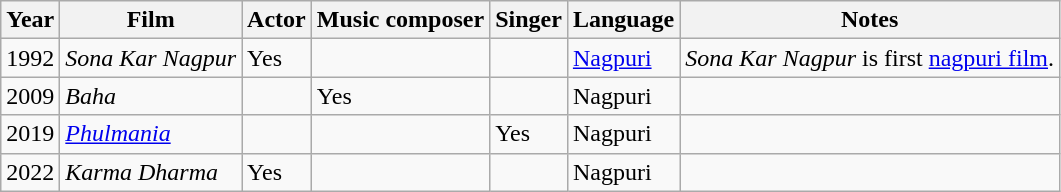<table class="wikitable sortable">
<tr>
<th scope="col">Year</th>
<th scope="col">Film</th>
<th scope="col">Actor</th>
<th scope="col">Music composer</th>
<th scope="col">Singer</th>
<th scope="col">Language</th>
<th scope="col">Notes</th>
</tr>
<tr>
<td>1992</td>
<td><em>Sona Kar Nagpur</em></td>
<td>Yes</td>
<td></td>
<td></td>
<td><a href='#'>Nagpuri</a></td>
<td><em>Sona Kar Nagpur</em> is first <a href='#'>nagpuri film</a>.</td>
</tr>
<tr>
<td>2009</td>
<td><em>Baha</em></td>
<td></td>
<td>Yes</td>
<td></td>
<td>Nagpuri</td>
<td></td>
</tr>
<tr>
<td>2019</td>
<td><em><a href='#'>Phulmania</a></em></td>
<td></td>
<td></td>
<td>Yes</td>
<td>Nagpuri</td>
<td></td>
</tr>
<tr>
<td>2022</td>
<td><em>Karma Dharma</em></td>
<td>Yes</td>
<td></td>
<td></td>
<td>Nagpuri</td>
<td></td>
</tr>
</table>
